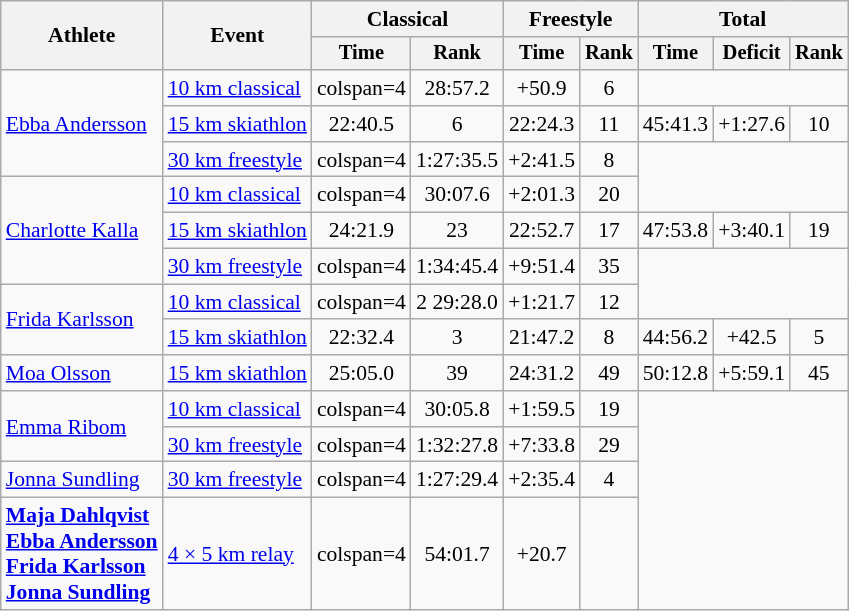<table class="wikitable" style="font-size:90%">
<tr>
<th rowspan=2>Athlete</th>
<th rowspan=2>Event</th>
<th colspan=2>Classical</th>
<th colspan=2>Freestyle</th>
<th colspan=3>Total</th>
</tr>
<tr style="font-size:95%">
<th>Time</th>
<th>Rank</th>
<th>Time</th>
<th>Rank</th>
<th>Time</th>
<th>Deficit</th>
<th>Rank</th>
</tr>
<tr align=center>
<td align=left rowspan=3><a href='#'>Ebba Andersson</a></td>
<td align=left><a href='#'>10 km classical</a></td>
<td>colspan=4 </td>
<td>28:57.2</td>
<td>+50.9</td>
<td>6</td>
</tr>
<tr align=center>
<td align=left><a href='#'>15 km skiathlon</a></td>
<td>22:40.5</td>
<td>6</td>
<td>22:24.3</td>
<td>11</td>
<td>45:41.3</td>
<td>+1:27.6</td>
<td>10</td>
</tr>
<tr align=center>
<td align=left><a href='#'>30 km freestyle</a></td>
<td>colspan=4 </td>
<td>1:27:35.5</td>
<td>+2:41.5</td>
<td>8</td>
</tr>
<tr align=center>
<td align=left rowspan=3><a href='#'>Charlotte Kalla</a></td>
<td align=left><a href='#'>10 km classical</a></td>
<td>colspan=4 </td>
<td>30:07.6</td>
<td>+2:01.3</td>
<td>20</td>
</tr>
<tr align=center>
<td align=left><a href='#'>15 km skiathlon</a></td>
<td>24:21.9</td>
<td>23</td>
<td>22:52.7</td>
<td>17</td>
<td>47:53.8</td>
<td>+3:40.1</td>
<td>19</td>
</tr>
<tr align=center>
<td align=left><a href='#'>30 km freestyle</a></td>
<td>colspan=4 </td>
<td>1:34:45.4</td>
<td>+9:51.4</td>
<td>35</td>
</tr>
<tr align=center>
<td align=left rowspan=2><a href='#'>Frida Karlsson</a></td>
<td align=left><a href='#'>10 km classical</a></td>
<td>colspan=4 </td>
<td>2 29:28.0</td>
<td>+1:21.7</td>
<td>12</td>
</tr>
<tr align=center>
<td align=left><a href='#'>15 km skiathlon</a></td>
<td>22:32.4</td>
<td>3</td>
<td>21:47.2</td>
<td>8</td>
<td>44:56.2</td>
<td>+42.5</td>
<td>5</td>
</tr>
<tr align=center>
<td align=left><a href='#'>Moa Olsson</a></td>
<td align=left><a href='#'>15 km skiathlon</a></td>
<td>25:05.0</td>
<td>39</td>
<td>24:31.2</td>
<td>49</td>
<td>50:12.8</td>
<td>+5:59.1</td>
<td>45</td>
</tr>
<tr align=center>
<td align=left rowspan=2><a href='#'>Emma Ribom</a></td>
<td align=left><a href='#'>10 km classical</a></td>
<td>colspan=4 </td>
<td>30:05.8</td>
<td>+1:59.5</td>
<td>19</td>
</tr>
<tr align=center>
<td align=left><a href='#'>30 km freestyle</a></td>
<td>colspan=4 </td>
<td>1:32:27.8</td>
<td>+7:33.8</td>
<td>29</td>
</tr>
<tr align=center>
<td align=left><a href='#'>Jonna Sundling</a></td>
<td align=left><a href='#'>30 km freestyle</a></td>
<td>colspan=4 </td>
<td>1:27:29.4</td>
<td>+2:35.4</td>
<td>4</td>
</tr>
<tr align=center>
<td align=left><strong><a href='#'>Maja Dahlqvist</a><br><a href='#'>Ebba Andersson</a><br><a href='#'>Frida Karlsson</a><br><a href='#'>Jonna Sundling</a></strong></td>
<td align=left><a href='#'>4 × 5 km relay</a></td>
<td>colspan=4 </td>
<td>54:01.7</td>
<td>+20.7</td>
<td></td>
</tr>
</table>
